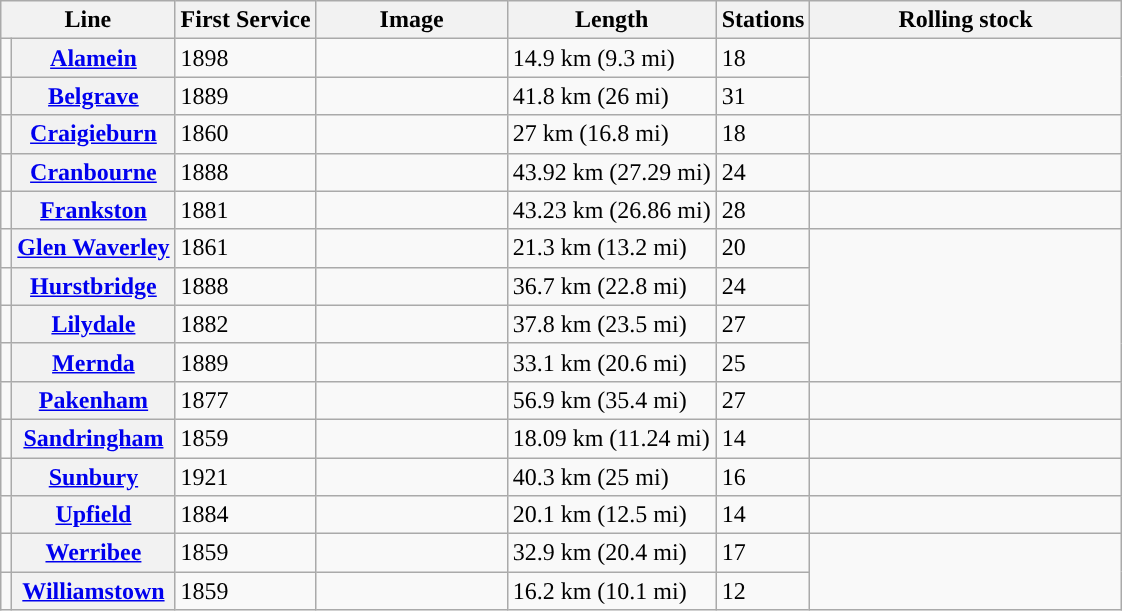<table class="wikitable sortable">
<tr>
<th colspan="2">Line</th>
<th>First Service</th>
<th style="width: 120px;">Image</th>
<th>Length</th>
<th>Stations</th>
<th style="width: 200px;">Rolling stock</th>
</tr>
<tr>
<td style="background-color:#"></td>
<th><a href='#'>Alamein</a></th>
<td>1898</td>
<td></td>
<td>14.9 km (9.3 mi)</td>
<td>18</td>
<td rowspan="2"></td>
</tr>
<tr>
<td style="background-color:#"></td>
<th><a href='#'>Belgrave</a></th>
<td>1889</td>
<td></td>
<td>41.8 km (26 mi)</td>
<td>31</td>
</tr>
<tr>
<td style="background-color:#"></td>
<th><a href='#'>Craigieburn</a></th>
<td>1860</td>
<td></td>
<td>27 km (16.8 mi)</td>
<td>18</td>
<td></td>
</tr>
<tr>
<td style="background-color:#"></td>
<th><a href='#'>Cranbourne</a></th>
<td>1888</td>
<td></td>
<td>43.92 km (27.29 mi)</td>
<td>24</td>
<td></td>
</tr>
<tr>
<td style="background-color:#"></td>
<th><a href='#'>Frankston</a></th>
<td>1881</td>
<td></td>
<td>43.23 km (26.86 mi)</td>
<td>28</td>
<td></td>
</tr>
<tr>
<td style="background-color:#"></td>
<th><a href='#'>Glen Waverley</a></th>
<td>1861</td>
<td></td>
<td>21.3 km (13.2 mi)</td>
<td>20</td>
<td rowspan="4"></td>
</tr>
<tr>
<td style="background-color:#"></td>
<th><a href='#'>Hurstbridge</a></th>
<td>1888</td>
<td></td>
<td>36.7 km (22.8 mi)</td>
<td>24</td>
</tr>
<tr>
<td style="background-color:#"></td>
<th><a href='#'>Lilydale</a></th>
<td>1882</td>
<td></td>
<td>37.8 km (23.5 mi)</td>
<td>27</td>
</tr>
<tr>
<td style="background-color:#"></td>
<th><a href='#'>Mernda</a></th>
<td>1889</td>
<td></td>
<td>33.1 km (20.6 mi)</td>
<td>25</td>
</tr>
<tr>
<td style="background-color:#"></td>
<th><a href='#'>Pakenham</a></th>
<td>1877</td>
<td></td>
<td>56.9 km (35.4 mi)</td>
<td>27</td>
<td></td>
</tr>
<tr>
<td style="background-color:#"></td>
<th><a href='#'>Sandringham</a></th>
<td>1859</td>
<td></td>
<td>18.09 km (11.24 mi)</td>
<td>14</td>
<td></td>
</tr>
<tr>
<td style="background-color:#"></td>
<th><a href='#'>Sunbury</a></th>
<td>1921</td>
<td></td>
<td>40.3 km (25 mi)</td>
<td>16</td>
<td></td>
</tr>
<tr>
<td style="background-color:#"></td>
<th><a href='#'>Upfield</a></th>
<td>1884</td>
<td></td>
<td>20.1 km (12.5 mi)</td>
<td>14</td>
<td></td>
</tr>
<tr>
<td style="background-color:#"></td>
<th><a href='#'>Werribee</a></th>
<td>1859</td>
<td></td>
<td>32.9 km (20.4 mi)</td>
<td>17</td>
<td rowspan="2"></td>
</tr>
<tr>
<td style="background-color:#"></td>
<th><a href='#'>Williamstown</a></th>
<td>1859</td>
<td></td>
<td>16.2 km (10.1 mi)</td>
<td>12</td>
</tr>
</table>
